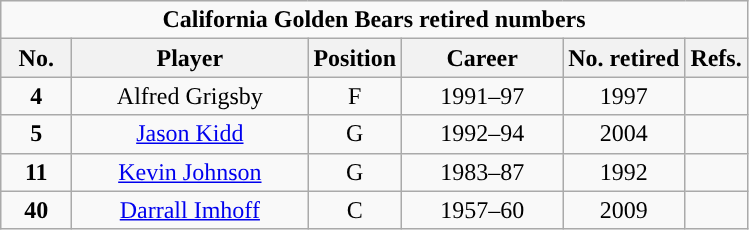<table class="wikitable sortable" style="text-align:center">
<tr>
<td colspan="6"><strong> California Golden Bears retired numbers</strong></td>
</tr>
<tr>
<th width=40px>No.</th>
<th width=150px>Player</th>
<th width=40px>Position</th>
<th width=100px>Career</th>
<th width=px>No. retired</th>
<th width=px>Refs.</th>
</tr>
<tr>
<td><strong>4</strong></td>
<td>Alfred Grigsby</td>
<td>F</td>
<td>1991–97</td>
<td>1997</td>
<td></td>
</tr>
<tr>
<td><strong>5</strong></td>
<td><a href='#'>Jason Kidd</a></td>
<td>G</td>
<td>1992–94</td>
<td>2004</td>
<td></td>
</tr>
<tr>
<td><strong>11</strong></td>
<td><a href='#'>Kevin Johnson</a></td>
<td>G</td>
<td>1983–87</td>
<td>1992</td>
<td></td>
</tr>
<tr>
<td><strong>40</strong></td>
<td><a href='#'>Darrall Imhoff</a></td>
<td>C</td>
<td>1957–60</td>
<td>2009</td>
<td></td>
</tr>
</table>
